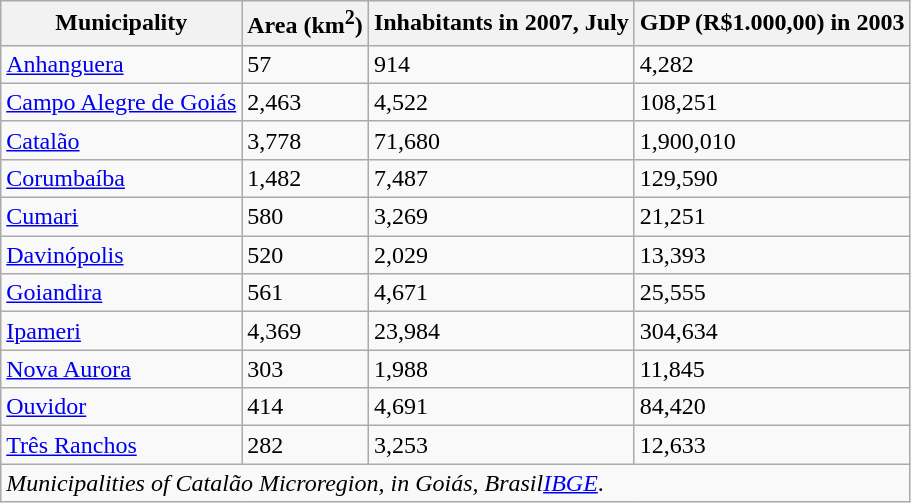<table class=wikitable>
<tr>
<th>Municipality</th>
<th>Area (km<sup>2</sup>)</th>
<th>Inhabitants in 2007, July</th>
<th>GDP (R$1.000,00) in 2003</th>
</tr>
<tr>
<td align=left><a href='#'>Anhanguera</a></td>
<td>57</td>
<td>914</td>
<td>4,282</td>
</tr>
<tr>
<td align=left><a href='#'>Campo Alegre de Goiás</a></td>
<td>2,463</td>
<td>4,522</td>
<td>108,251</td>
</tr>
<tr>
<td align=left><a href='#'>Catalão</a></td>
<td>3,778</td>
<td>71,680</td>
<td>1,900,010</td>
</tr>
<tr>
<td align=left><a href='#'>Corumbaíba</a></td>
<td>1,482</td>
<td>7,487</td>
<td>129,590</td>
</tr>
<tr>
<td align=left><a href='#'>Cumari</a></td>
<td>580</td>
<td>3,269</td>
<td>21,251</td>
</tr>
<tr>
<td align=left><a href='#'>Davinópolis</a></td>
<td>520</td>
<td>2,029</td>
<td>13,393</td>
</tr>
<tr>
<td align=left><a href='#'>Goiandira</a></td>
<td>561</td>
<td>4,671</td>
<td>25,555</td>
</tr>
<tr>
<td align=left><a href='#'>Ipameri</a></td>
<td>4,369</td>
<td>23,984</td>
<td>304,634</td>
</tr>
<tr>
<td align=left><a href='#'>Nova Aurora</a></td>
<td>303</td>
<td>1,988</td>
<td>11,845</td>
</tr>
<tr>
<td align=left><a href='#'>Ouvidor</a></td>
<td>414</td>
<td>4,691</td>
<td>84,420</td>
</tr>
<tr>
<td align=left><a href='#'>Três Ranchos</a></td>
<td>282</td>
<td>3,253</td>
<td>12,633</td>
</tr>
<tr>
<td colspan=5><em>Municipalities of Catalão Microregion, in Goiás, Brasil<a href='#'>IBGE</a></em>.</td>
</tr>
</table>
